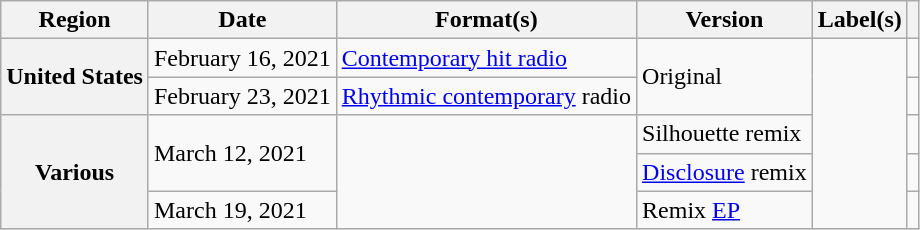<table class="wikitable plainrowheaders">
<tr>
<th scope="col">Region</th>
<th scope="col">Date</th>
<th scope="col">Format(s)</th>
<th scope="col">Version</th>
<th scope="col">Label(s)</th>
<th scope="col"></th>
</tr>
<tr>
<th scope="row" rowspan="2">United States</th>
<td>February 16, 2021</td>
<td><a href='#'>Contemporary hit radio</a></td>
<td rowspan="2">Original</td>
<td rowspan="5"></td>
<td style="text-align:center;"></td>
</tr>
<tr>
<td>February 23, 2021</td>
<td><a href='#'>Rhythmic contemporary</a> radio</td>
<td style="text-align:center;"></td>
</tr>
<tr>
<th rowspan="3" scope="row">Various</th>
<td rowspan="2">March 12, 2021</td>
<td rowspan="3"></td>
<td>Silhouette remix</td>
<td style="text-align:center;"></td>
</tr>
<tr>
<td><a href='#'>Disclosure</a> remix</td>
<td style="text-align:center;"></td>
</tr>
<tr>
<td>March 19, 2021</td>
<td>Remix <a href='#'>EP</a></td>
<td style="text-align:center;"></td>
</tr>
</table>
